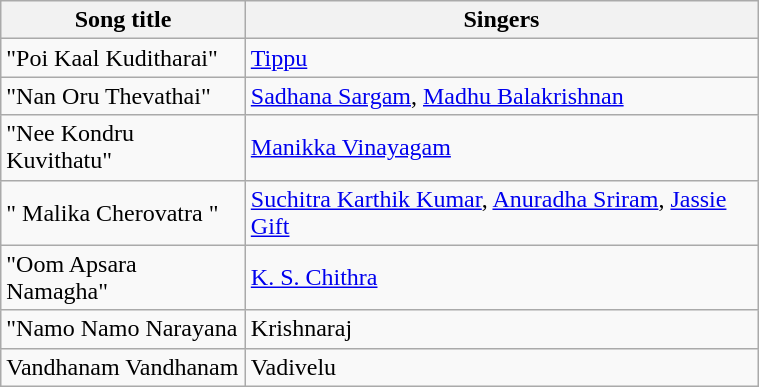<table class="wikitable" width="40%">
<tr>
<th>Song title</th>
<th>Singers</th>
</tr>
<tr>
<td>"Poi Kaal Kuditharai"</td>
<td><a href='#'>Tippu</a></td>
</tr>
<tr>
<td>"Nan Oru Thevathai"</td>
<td><a href='#'>Sadhana Sargam</a>, <a href='#'>Madhu Balakrishnan</a></td>
</tr>
<tr>
<td>"Nee Kondru Kuvithatu"</td>
<td><a href='#'>Manikka Vinayagam</a></td>
</tr>
<tr>
<td>" Malika Cherovatra "</td>
<td><a href='#'>Suchitra Karthik Kumar</a>, <a href='#'>Anuradha Sriram</a>, <a href='#'>Jassie Gift</a></td>
</tr>
<tr>
<td>"Oom Apsara Namagha"</td>
<td><a href='#'>K. S. Chithra</a></td>
</tr>
<tr>
<td>"Namo Namo Narayana</td>
<td>Krishnaraj</td>
</tr>
<tr>
<td>Vandhanam Vandhanam</td>
<td>Vadivelu</td>
</tr>
</table>
